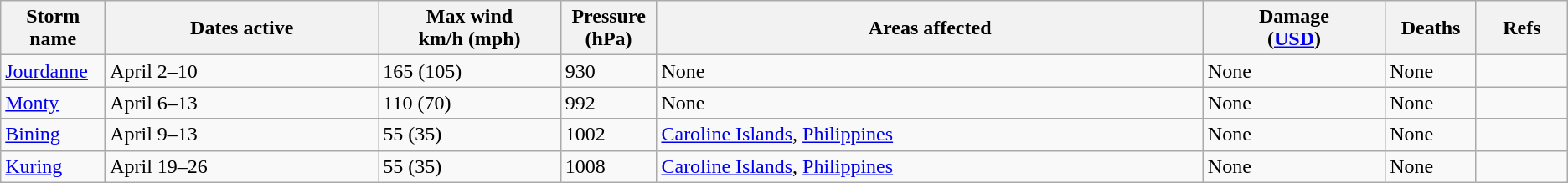<table class="wikitable sortable">
<tr>
<th width="5%">Storm name</th>
<th width="15%">Dates active</th>
<th width="10%">Max wind<br>km/h (mph)</th>
<th width="5%">Pressure<br>(hPa)</th>
<th width="30%">Areas affected</th>
<th width="10%">Damage<br>(<a href='#'>USD</a>)</th>
<th width="5%">Deaths</th>
<th width="5%">Refs</th>
</tr>
<tr>
<td><a href='#'>Jourdanne</a></td>
<td>April 2–10</td>
<td>165 (105)</td>
<td>930</td>
<td>None</td>
<td>None</td>
<td>None</td>
<td></td>
</tr>
<tr>
<td><a href='#'>Monty</a></td>
<td>April 6–13</td>
<td>110 (70)</td>
<td>992</td>
<td>None</td>
<td>None</td>
<td>None</td>
<td></td>
</tr>
<tr>
<td><a href='#'>Bining</a></td>
<td>April 9–13</td>
<td>55 (35)</td>
<td>1002</td>
<td><a href='#'>Caroline Islands</a>, <a href='#'>Philippines</a></td>
<td>None</td>
<td>None</td>
<td></td>
</tr>
<tr>
<td><a href='#'>Kuring</a></td>
<td>April 19–26</td>
<td>55 (35)</td>
<td>1008</td>
<td><a href='#'>Caroline Islands</a>, <a href='#'>Philippines</a></td>
<td>None</td>
<td>None</td>
<td></td>
</tr>
</table>
